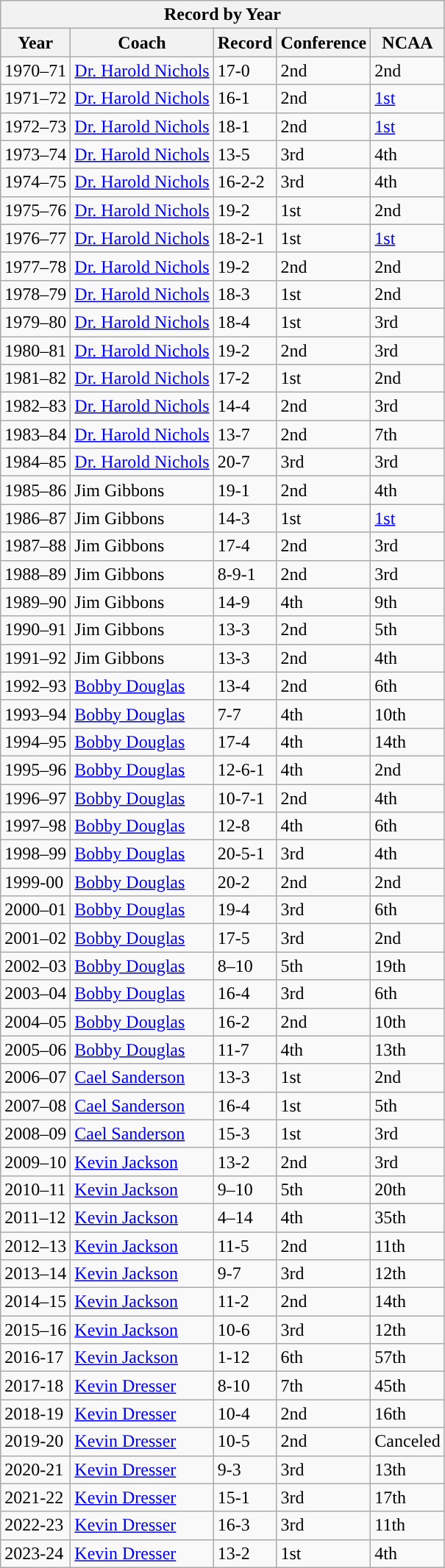<table class="wikitable">
<tr>
<th colspan="5">Record by Year</th>
</tr>
<tr>
<th scope="col">Year</th>
<th scope="col">Coach</th>
<th scope="col">Record</th>
<th scope="col">Conference</th>
<th scope="col">NCAA</th>
</tr>
<tr>
<td>1970–71</td>
<td><a href='#'>Dr. Harold Nichols</a></td>
<td>17-0</td>
<td>2nd</td>
<td>2nd</td>
</tr>
<tr>
<td>1971–72</td>
<td><a href='#'>Dr. Harold Nichols</a></td>
<td>16-1</td>
<td>2nd</td>
<td><a href='#'>1st</a></td>
</tr>
<tr>
<td>1972–73</td>
<td><a href='#'>Dr. Harold Nichols</a></td>
<td>18-1</td>
<td>2nd</td>
<td><a href='#'>1st</a></td>
</tr>
<tr>
<td>1973–74</td>
<td><a href='#'>Dr. Harold Nichols</a></td>
<td>13-5</td>
<td>3rd</td>
<td>4th</td>
</tr>
<tr>
<td>1974–75</td>
<td><a href='#'>Dr. Harold Nichols</a></td>
<td>16-2-2</td>
<td>3rd</td>
<td>4th</td>
</tr>
<tr>
<td>1975–76</td>
<td><a href='#'>Dr. Harold Nichols</a></td>
<td>19-2</td>
<td>1st</td>
<td>2nd</td>
</tr>
<tr>
<td>1976–77</td>
<td><a href='#'>Dr. Harold Nichols</a></td>
<td>18-2-1</td>
<td>1st</td>
<td><a href='#'>1st</a></td>
</tr>
<tr>
<td>1977–78</td>
<td><a href='#'>Dr. Harold Nichols</a></td>
<td>19-2</td>
<td>2nd</td>
<td>2nd</td>
</tr>
<tr>
<td>1978–79</td>
<td><a href='#'>Dr. Harold Nichols</a></td>
<td>18-3</td>
<td>1st</td>
<td>2nd</td>
</tr>
<tr>
<td>1979–80</td>
<td><a href='#'>Dr. Harold Nichols</a></td>
<td>18-4</td>
<td>1st</td>
<td>3rd</td>
</tr>
<tr>
<td>1980–81</td>
<td><a href='#'>Dr. Harold Nichols</a></td>
<td>19-2</td>
<td>2nd</td>
<td>3rd</td>
</tr>
<tr>
<td>1981–82</td>
<td><a href='#'>Dr. Harold Nichols</a></td>
<td>17-2</td>
<td>1st</td>
<td>2nd</td>
</tr>
<tr>
<td>1982–83</td>
<td><a href='#'>Dr. Harold Nichols</a></td>
<td>14-4</td>
<td>2nd</td>
<td>3rd</td>
</tr>
<tr>
<td>1983–84</td>
<td><a href='#'>Dr. Harold Nichols</a></td>
<td>13-7</td>
<td>2nd</td>
<td>7th</td>
</tr>
<tr>
<td>1984–85</td>
<td><a href='#'>Dr. Harold Nichols</a></td>
<td>20-7</td>
<td>3rd</td>
<td>3rd</td>
</tr>
<tr>
<td>1985–86</td>
<td>Jim Gibbons</td>
<td>19-1</td>
<td>2nd</td>
<td>4th</td>
</tr>
<tr>
<td>1986–87</td>
<td>Jim Gibbons</td>
<td>14-3</td>
<td>1st</td>
<td><a href='#'>1st</a></td>
</tr>
<tr>
<td>1987–88</td>
<td>Jim Gibbons</td>
<td>17-4</td>
<td>2nd</td>
<td>3rd</td>
</tr>
<tr>
<td>1988–89</td>
<td>Jim Gibbons</td>
<td>8-9-1</td>
<td>2nd</td>
<td>3rd</td>
</tr>
<tr>
<td>1989–90</td>
<td>Jim Gibbons</td>
<td>14-9</td>
<td>4th</td>
<td>9th</td>
</tr>
<tr>
<td>1990–91</td>
<td>Jim Gibbons</td>
<td>13-3</td>
<td>2nd</td>
<td>5th</td>
</tr>
<tr>
<td>1991–92</td>
<td>Jim Gibbons</td>
<td>13-3</td>
<td>2nd</td>
<td>4th</td>
</tr>
<tr>
<td>1992–93</td>
<td><a href='#'>Bobby Douglas</a></td>
<td>13-4</td>
<td>2nd</td>
<td>6th</td>
</tr>
<tr>
<td>1993–94</td>
<td><a href='#'>Bobby Douglas</a></td>
<td>7-7</td>
<td>4th</td>
<td>10th</td>
</tr>
<tr>
<td>1994–95</td>
<td><a href='#'>Bobby Douglas</a></td>
<td>17-4</td>
<td>4th</td>
<td>14th</td>
</tr>
<tr>
<td>1995–96</td>
<td><a href='#'>Bobby Douglas</a></td>
<td>12-6-1</td>
<td>4th</td>
<td>2nd</td>
</tr>
<tr>
<td>1996–97</td>
<td><a href='#'>Bobby Douglas</a></td>
<td>10-7-1</td>
<td>2nd</td>
<td>4th</td>
</tr>
<tr>
<td>1997–98</td>
<td><a href='#'>Bobby Douglas</a></td>
<td>12-8</td>
<td>4th</td>
<td>6th</td>
</tr>
<tr>
<td>1998–99</td>
<td><a href='#'>Bobby Douglas</a></td>
<td>20-5-1</td>
<td>3rd</td>
<td>4th</td>
</tr>
<tr>
<td>1999-00</td>
<td><a href='#'>Bobby Douglas</a></td>
<td>20-2</td>
<td>2nd</td>
<td>2nd</td>
</tr>
<tr>
<td>2000–01</td>
<td><a href='#'>Bobby Douglas</a></td>
<td>19-4</td>
<td>3rd</td>
<td>6th</td>
</tr>
<tr>
<td>2001–02</td>
<td><a href='#'>Bobby Douglas</a></td>
<td>17-5</td>
<td>3rd</td>
<td>2nd</td>
</tr>
<tr>
<td>2002–03</td>
<td><a href='#'>Bobby Douglas</a></td>
<td>8–10</td>
<td>5th</td>
<td>19th</td>
</tr>
<tr>
<td>2003–04</td>
<td><a href='#'>Bobby Douglas</a></td>
<td>16-4</td>
<td>3rd</td>
<td>6th</td>
</tr>
<tr>
<td>2004–05</td>
<td><a href='#'>Bobby Douglas</a></td>
<td>16-2</td>
<td>2nd</td>
<td>10th</td>
</tr>
<tr>
<td>2005–06</td>
<td><a href='#'>Bobby Douglas</a></td>
<td>11-7</td>
<td>4th</td>
<td>13th</td>
</tr>
<tr>
<td>2006–07</td>
<td><a href='#'>Cael Sanderson</a></td>
<td>13-3</td>
<td>1st</td>
<td>2nd</td>
</tr>
<tr>
<td>2007–08</td>
<td><a href='#'>Cael Sanderson</a></td>
<td>16-4</td>
<td>1st</td>
<td>5th</td>
</tr>
<tr>
<td>2008–09</td>
<td><a href='#'>Cael Sanderson</a></td>
<td>15-3</td>
<td>1st</td>
<td>3rd</td>
</tr>
<tr>
<td>2009–10</td>
<td><a href='#'>Kevin Jackson</a></td>
<td>13-2</td>
<td>2nd</td>
<td>3rd</td>
</tr>
<tr>
<td>2010–11</td>
<td><a href='#'>Kevin Jackson</a></td>
<td>9–10</td>
<td>5th</td>
<td>20th</td>
</tr>
<tr>
<td>2011–12</td>
<td><a href='#'>Kevin Jackson</a></td>
<td>4–14</td>
<td>4th</td>
<td>35th</td>
</tr>
<tr>
<td>2012–13</td>
<td><a href='#'>Kevin Jackson</a></td>
<td>11-5</td>
<td>2nd</td>
<td>11th</td>
</tr>
<tr>
<td>2013–14</td>
<td><a href='#'>Kevin Jackson</a></td>
<td>9-7</td>
<td>3rd</td>
<td>12th</td>
</tr>
<tr>
<td>2014–15</td>
<td><a href='#'>Kevin Jackson</a></td>
<td>11-2</td>
<td>2nd</td>
<td>14th</td>
</tr>
<tr>
<td>2015–16</td>
<td><a href='#'>Kevin Jackson</a></td>
<td>10-6</td>
<td>3rd</td>
<td>12th</td>
</tr>
<tr>
<td>2016-17</td>
<td><a href='#'>Kevin Jackson</a></td>
<td>1-12</td>
<td>6th</td>
<td>57th</td>
</tr>
<tr>
<td>2017-18</td>
<td><a href='#'>Kevin Dresser</a></td>
<td>8-10</td>
<td>7th</td>
<td>45th</td>
</tr>
<tr>
<td>2018-19</td>
<td><a href='#'>Kevin Dresser</a></td>
<td>10-4</td>
<td>2nd</td>
<td>16th</td>
</tr>
<tr>
<td>2019-20</td>
<td><a href='#'>Kevin Dresser</a></td>
<td>10-5</td>
<td>2nd</td>
<td>Canceled</td>
</tr>
<tr>
<td>2020-21</td>
<td><a href='#'>Kevin Dresser</a></td>
<td>9-3</td>
<td>3rd</td>
<td>13th</td>
</tr>
<tr>
<td>2021-22</td>
<td><a href='#'>Kevin Dresser</a></td>
<td>15-1</td>
<td>3rd</td>
<td>17th</td>
</tr>
<tr>
<td>2022-23</td>
<td><a href='#'>Kevin Dresser</a></td>
<td>16-3</td>
<td>3rd</td>
<td>11th</td>
</tr>
<tr>
<td>2023-24</td>
<td><a href='#'>Kevin Dresser</a></td>
<td>13-2</td>
<td>1st</td>
<td>4th</td>
</tr>
</table>
